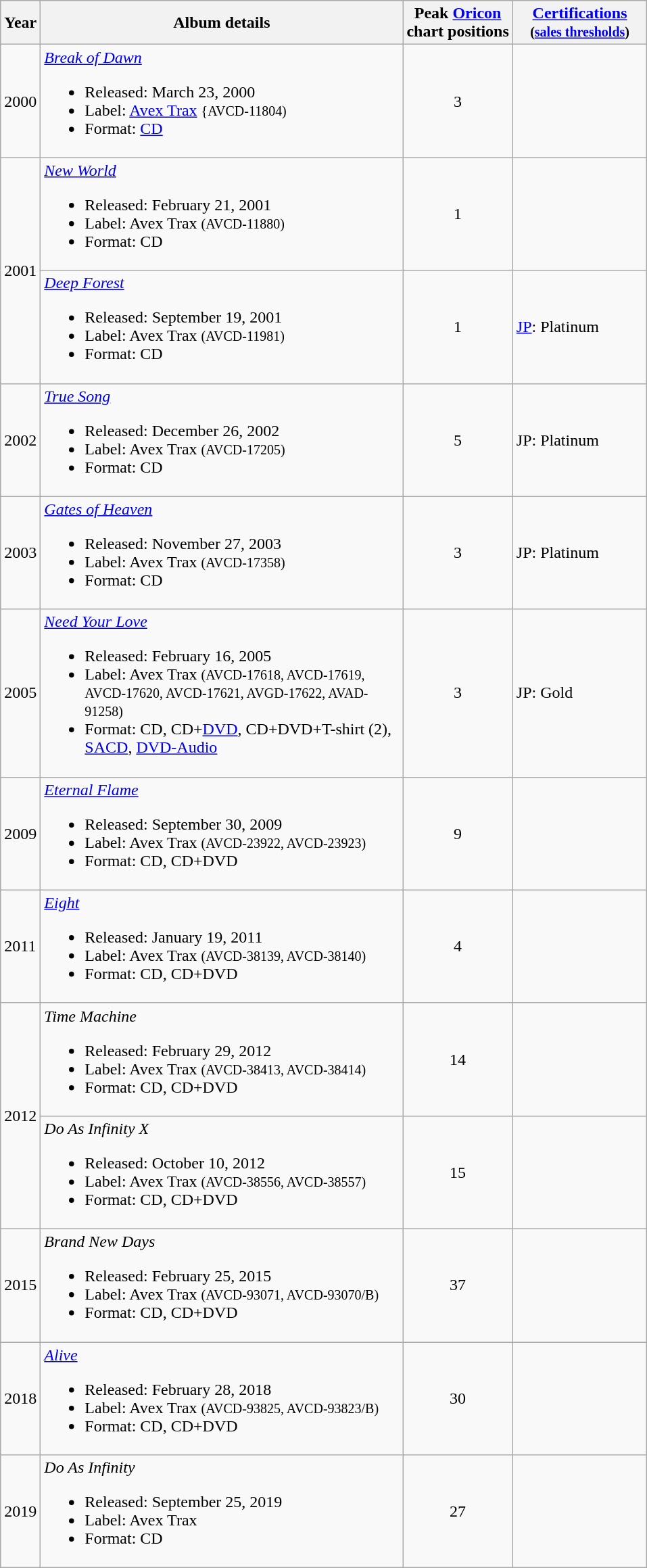<table class="wikitable" border="1">
<tr>
<th rowspan="1">Year</th>
<th rowspan="1" width="350">Album details</th>
<th colspan="1">Peak <a href='#'>Oricon</a><br> chart positions</th>
<th rowspan="1" width="125"><a href='#'>Certifications</a><br><small>(<a href='#'>sales thresholds</a>)</small></th>
</tr>
<tr>
<td>2000</td>
<td align="left"><em><a href='#'>Break of Dawn</a></em><br><ul><li>Released: March 23, 2000</li><li>Label: <a href='#'>Avex Trax</a> <small>{AVCD-11804)</small></li><li>Format: <a href='#'>CD</a></li></ul></td>
<td align="center">3</td>
<td></td>
</tr>
<tr>
<td rowspan="2">2001</td>
<td align="left"><em><a href='#'>New World</a></em><br><ul><li>Released: February 21, 2001</li><li>Label: Avex Trax <small>(AVCD-11880)</small></li><li>Format: CD</li></ul></td>
<td align="center">1</td>
<td></td>
</tr>
<tr>
<td align="left"><em><a href='#'>Deep Forest</a></em><br><ul><li>Released: September 19, 2001</li><li>Label: Avex Trax <small>(AVCD-11981)</small></li><li>Format: CD</li></ul></td>
<td align="center">1</td>
<td><a href='#'>JP</a>: Platinum</td>
</tr>
<tr>
<td>2002</td>
<td align="left"><em><a href='#'>True Song</a></em><br><ul><li>Released: December 26, 2002</li><li>Label: Avex Trax <small>(AVCD-17205)</small></li><li>Format: CD</li></ul></td>
<td align="center">5</td>
<td>JP: Platinum</td>
</tr>
<tr>
<td>2003</td>
<td align="left"><em><a href='#'>Gates of Heaven</a></em><br><ul><li>Released: November 27, 2003</li><li>Label: Avex Trax <small>(AVCD-17358)</small></li><li>Format: CD</li></ul></td>
<td align="center">3</td>
<td>JP: Platinum</td>
</tr>
<tr>
<td>2005</td>
<td align="left"><em><a href='#'>Need Your Love</a></em><br><ul><li>Released: February 16, 2005</li><li>Label: Avex Trax <small>(AVCD-17618, AVCD-17619, AVCD-17620, AVCD-17621, AVGD-17622, AVAD-91258)</small></li><li>Format: CD, CD+<a href='#'>DVD</a>, CD+DVD+T-shirt (2), <a href='#'>SACD</a>, <a href='#'>DVD-Audio</a></li></ul></td>
<td align="center">3</td>
<td>JP: Gold</td>
</tr>
<tr>
<td>2009</td>
<td align="left"><em><a href='#'>Eternal Flame</a></em><br><ul><li>Released: September 30, 2009</li><li>Label: Avex Trax <small>(AVCD-23922, AVCD-23923)</small></li><li>Format: CD, CD+DVD</li></ul></td>
<td align="center">9</td>
<td></td>
</tr>
<tr>
<td>2011</td>
<td align="left"><em><a href='#'>Eight</a></em><br><ul><li>Released: January 19, 2011</li><li>Label: Avex Trax <small>(AVCD-38139, AVCD-38140)</small></li><li>Format: CD, CD+DVD</li></ul></td>
<td align="center">4</td>
<td></td>
</tr>
<tr>
<td rowspan="2">2012</td>
<td align="left"><em>Time Machine</em><br><ul><li>Released: February 29, 2012</li><li>Label: Avex Trax <small>(AVCD-38413, AVCD-38414)</small></li><li>Format: CD, CD+DVD</li></ul></td>
<td align="center">14</td>
<td></td>
</tr>
<tr>
<td align="left"><em>Do As Infinity X</em><br><ul><li>Released: October 10, 2012</li><li>Label: Avex Trax <small>(AVCD-38556, AVCD-38557)</small></li><li>Format: CD, CD+DVD</li></ul></td>
<td align="center">15</td>
<td></td>
</tr>
<tr>
<td>2015</td>
<td align="left"><em>Brand New Days</em><br><ul><li>Released: February 25, 2015</li><li>Label: Avex Trax <small>(AVCD-93071, AVCD-93070/B)</small></li><li>Format: CD, CD+DVD</li></ul></td>
<td align="center">37</td>
<td></td>
</tr>
<tr>
<td>2018</td>
<td align="left"><em><a href='#'>Alive</a></em><br><ul><li>Released: February 28, 2018</li><li>Label: Avex Trax <small>(AVCD-93825, AVCD-93823/B)</small></li><li>Format: CD, CD+DVD</li></ul></td>
<td align="center">30</td>
<td></td>
</tr>
<tr>
<td>2019</td>
<td align="left"><em>Do As Infinity</em><br><ul><li>Released: September 25, 2019</li><li>Label: Avex Trax</li><li>Format: CD</li></ul></td>
<td align="center">27</td>
<td></td>
</tr>
</table>
